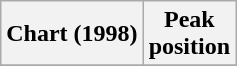<table class="wikitable sortable plainrowheaders" style="text-align:center">
<tr>
<th scope="col">Chart (1998)</th>
<th scope="col">Peak<br>position</th>
</tr>
<tr>
</tr>
</table>
